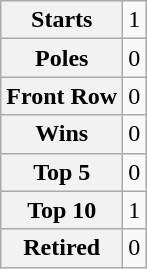<table class="wikitable" style="text-align:center">
<tr>
<th>Starts</th>
<td>1</td>
</tr>
<tr>
<th>Poles</th>
<td>0</td>
</tr>
<tr>
<th>Front Row</th>
<td>0</td>
</tr>
<tr>
<th>Wins</th>
<td>0</td>
</tr>
<tr>
<th>Top 5</th>
<td>0</td>
</tr>
<tr>
<th>Top 10</th>
<td>1</td>
</tr>
<tr>
<th>Retired</th>
<td>0</td>
</tr>
</table>
